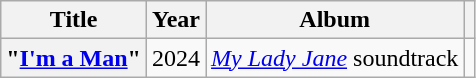<table class="wikitable plainrowheaders" style="text-align:center;">
<tr>
<th scope="col">Title</th>
<th scope="col">Year</th>
<th scope="col">Album</th>
<th></th>
</tr>
<tr>
<th scope="row">"<a href='#'>I'm a Man</a>"</th>
<td>2024</td>
<td><em><a href='#'>My Lady Jane</a></em> soundtrack</td>
<td></td>
</tr>
</table>
